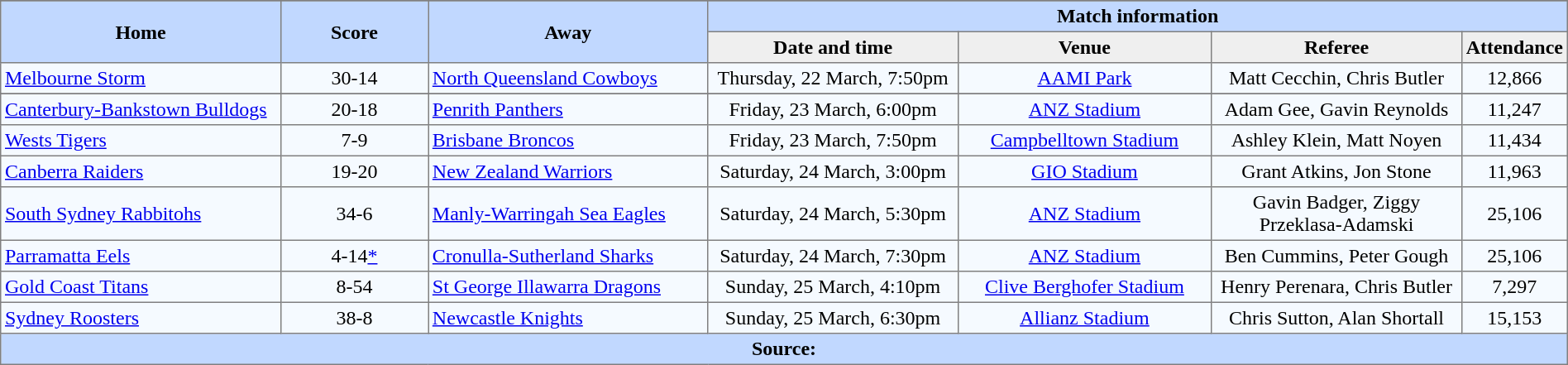<table border="1" cellpadding="3" cellspacing="0" style="border-collapse:collapse; text-align:center; width:100%;">
<tr style="background:#c1d8ff;">
</tr>
<tr style="background:#c1d8ff;">
<th rowspan="2" style="width:19%;">Home</th>
<th rowspan="2" style="width:10%;">Score</th>
<th rowspan="2" style="width:19%;">Away</th>
<th colspan=6>Match information</th>
</tr>
<tr style="background:#efefef;">
<th width=17%>Date and time</th>
<th width=17%>Venue</th>
<th width=17%>Referee</th>
<th width=5%>Attendance</th>
</tr>
<tr style="text-align:center; background:#f5faff;">
<td align="left"> <a href='#'>Melbourne Storm</a></td>
<td>30-14</td>
<td align="left"> <a href='#'>North Queensland Cowboys</a></td>
<td>Thursday, 22 March, 7:50pm</td>
<td><a href='#'>AAMI Park</a></td>
<td>Matt Cecchin, Chris Butler</td>
<td>12,866</td>
</tr>
<tr style="background:#c1d8ff;">
</tr>
<tr style="text-align:center; background:#f5faff;">
<td align="left"> <a href='#'>Canterbury-Bankstown Bulldogs</a></td>
<td>20-18</td>
<td align="left"> <a href='#'>Penrith Panthers</a></td>
<td>Friday, 23 March, 6:00pm</td>
<td><a href='#'>ANZ Stadium</a></td>
<td>Adam Gee, Gavin Reynolds</td>
<td>11,247</td>
</tr>
<tr style="text-align:center; background:#f5faff;">
<td align="left"> <a href='#'>Wests Tigers</a></td>
<td>7-9</td>
<td align="left"> <a href='#'>Brisbane Broncos</a></td>
<td>Friday, 23 March, 7:50pm</td>
<td><a href='#'>Campbelltown Stadium</a></td>
<td>Ashley Klein, Matt Noyen</td>
<td>11,434</td>
</tr>
<tr style="text-align:center; background:#f5faff;">
<td align="left"> <a href='#'>Canberra Raiders</a></td>
<td>19-20</td>
<td align="left"> <a href='#'>New Zealand Warriors</a></td>
<td>Saturday, 24 March, 3:00pm</td>
<td><a href='#'>GIO Stadium</a></td>
<td>Grant Atkins, Jon Stone</td>
<td>11,963</td>
</tr>
<tr style="text-align:center; background:#f5faff;">
<td align="left"> <a href='#'>South Sydney Rabbitohs</a></td>
<td>34-6</td>
<td align="left"> <a href='#'>Manly-Warringah Sea Eagles</a></td>
<td>Saturday, 24 March, 5:30pm</td>
<td><a href='#'>ANZ Stadium</a></td>
<td>Gavin Badger, Ziggy Przeklasa-Adamski</td>
<td>25,106</td>
</tr>
<tr style="text-align:center; background:#f5faff;">
<td align="left"> <a href='#'>Parramatta Eels</a></td>
<td>4-14<a href='#'>*</a></td>
<td align="left"> <a href='#'>Cronulla-Sutherland Sharks</a></td>
<td>Saturday, 24 March, 7:30pm</td>
<td><a href='#'>ANZ Stadium</a></td>
<td>Ben Cummins, Peter Gough</td>
<td>25,106</td>
</tr>
<tr style="text-align:center; background:#f5faff;">
<td align="left"> <a href='#'>Gold Coast Titans</a></td>
<td>8-54</td>
<td align="left"> <a href='#'>St George Illawarra Dragons</a></td>
<td>Sunday, 25 March, 4:10pm</td>
<td><a href='#'>Clive Berghofer Stadium</a></td>
<td>Henry Perenara, Chris Butler</td>
<td>7,297</td>
</tr>
<tr style="text-align:center; background:#f5faff;">
<td align="left"> <a href='#'>Sydney Roosters</a></td>
<td>38-8</td>
<td align="left"> <a href='#'>Newcastle Knights</a></td>
<td>Sunday, 25 March, 6:30pm</td>
<td><a href='#'>Allianz Stadium</a></td>
<td>Chris Sutton, Alan Shortall</td>
<td>15,153</td>
</tr>
<tr style="background:#c1d8ff;">
<th colspan=7>Source:</th>
</tr>
</table>
